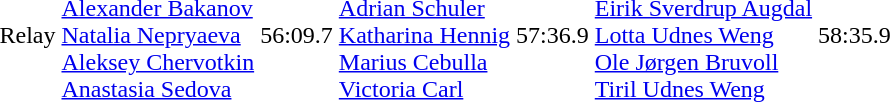<table>
<tr>
<td>Relay</td>
<td><br><a href='#'>Alexander Bakanov</a><br><a href='#'>Natalia Nepryaeva</a><br><a href='#'>Aleksey Chervotkin</a><br><a href='#'>Anastasia Sedova</a></td>
<td>56:09.7</td>
<td><br><a href='#'>Adrian Schuler</a><br><a href='#'>Katharina Hennig</a><br><a href='#'>Marius Cebulla</a><br><a href='#'>Victoria Carl</a></td>
<td>57:36.9</td>
<td><br><a href='#'>Eirik Sverdrup Augdal</a><br><a href='#'>Lotta Udnes Weng</a><br><a href='#'>Ole Jørgen Bruvoll</a><br><a href='#'>Tiril Udnes Weng</a></td>
<td>58:35.9</td>
</tr>
</table>
